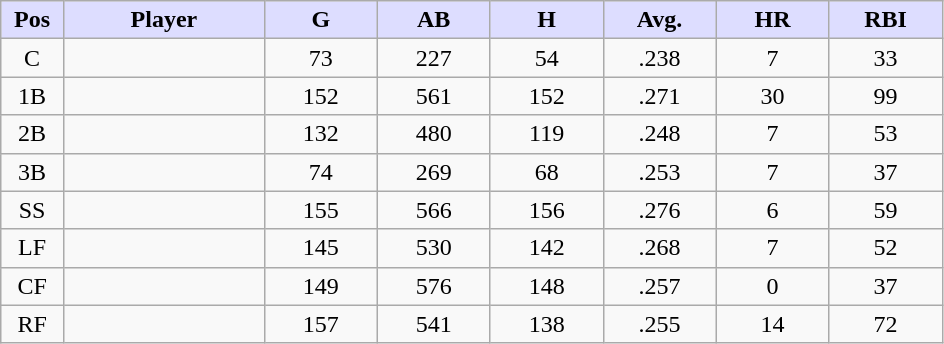<table class="wikitable sortable">
<tr>
<th style="background:#ddf; width:5%;">Pos</th>
<th style="background:#ddf; width:16%;">Player</th>
<th style="background:#ddf; width:9%;">G</th>
<th style="background:#ddf; width:9%;">AB</th>
<th style="background:#ddf; width:9%;">H</th>
<th style="background:#ddf; width:9%;">Avg.</th>
<th style="background:#ddf; width:9%;">HR</th>
<th style="background:#ddf; width:9%;">RBI</th>
</tr>
<tr style="text-align:center;">
<td>C</td>
<td></td>
<td>73</td>
<td>227</td>
<td>54</td>
<td>.238</td>
<td>7</td>
<td>33</td>
</tr>
<tr style="text-align:center;">
<td>1B</td>
<td></td>
<td>152</td>
<td>561</td>
<td>152</td>
<td>.271</td>
<td>30</td>
<td>99</td>
</tr>
<tr style="text-align:center;">
<td>2B</td>
<td></td>
<td>132</td>
<td>480</td>
<td>119</td>
<td>.248</td>
<td>7</td>
<td>53</td>
</tr>
<tr style="text-align:center;">
<td>3B</td>
<td></td>
<td>74</td>
<td>269</td>
<td>68</td>
<td>.253</td>
<td>7</td>
<td>37</td>
</tr>
<tr style="text-align:center;">
<td>SS</td>
<td></td>
<td>155</td>
<td>566</td>
<td>156</td>
<td>.276</td>
<td>6</td>
<td>59</td>
</tr>
<tr style="text-align:center;">
<td>LF</td>
<td></td>
<td>145</td>
<td>530</td>
<td>142</td>
<td>.268</td>
<td>7</td>
<td>52</td>
</tr>
<tr style="text-align:center;">
<td>CF</td>
<td></td>
<td>149</td>
<td>576</td>
<td>148</td>
<td>.257</td>
<td>0</td>
<td>37</td>
</tr>
<tr style="text-align:center;">
<td>RF</td>
<td></td>
<td>157</td>
<td>541</td>
<td>138</td>
<td>.255</td>
<td>14</td>
<td>72</td>
</tr>
</table>
